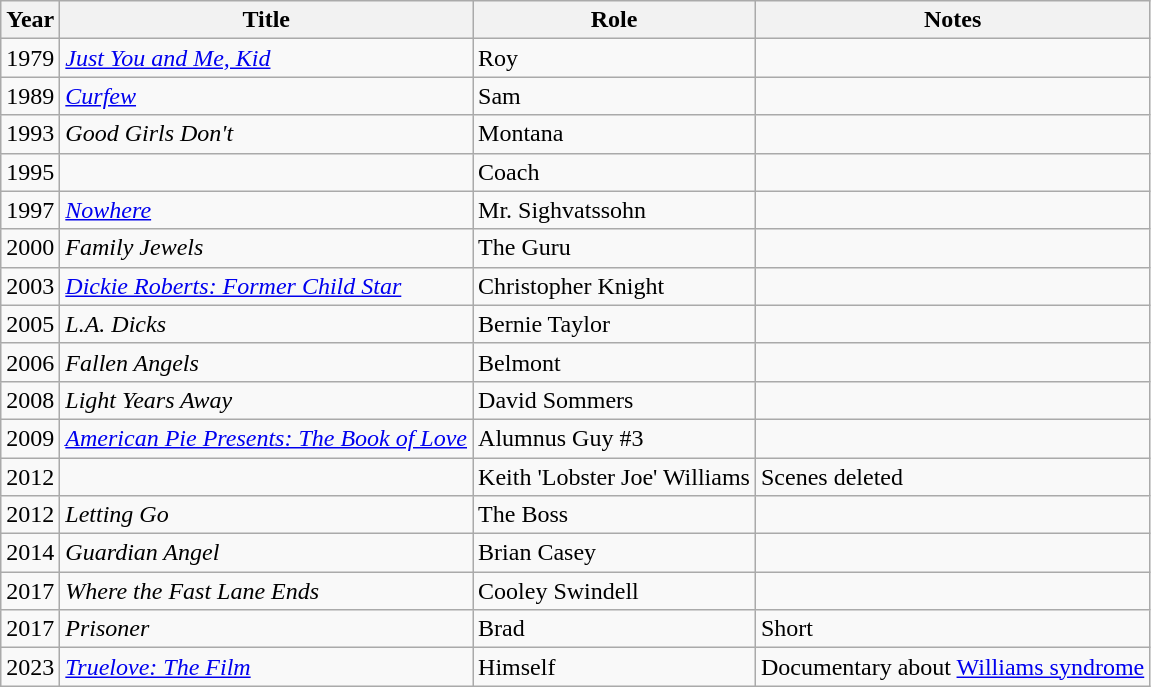<table class="wikitable sortable">
<tr>
<th>Year</th>
<th>Title</th>
<th>Role</th>
<th class="unsortable">Notes</th>
</tr>
<tr>
<td>1979</td>
<td><em><a href='#'>Just You and Me, Kid</a></em></td>
<td>Roy</td>
<td></td>
</tr>
<tr>
<td>1989</td>
<td><em><a href='#'>Curfew</a></em></td>
<td>Sam</td>
<td></td>
</tr>
<tr>
<td>1993</td>
<td><em>Good Girls Don't</em></td>
<td>Montana</td>
<td></td>
</tr>
<tr>
<td>1995</td>
<td><em></em></td>
<td>Coach</td>
<td></td>
</tr>
<tr>
<td>1997</td>
<td><em><a href='#'>Nowhere</a></em></td>
<td>Mr. Sighvatssohn</td>
<td></td>
</tr>
<tr>
<td>2000</td>
<td><em>Family Jewels</em></td>
<td>The Guru</td>
<td></td>
</tr>
<tr>
<td>2003</td>
<td><em><a href='#'>Dickie Roberts: Former Child Star</a></em></td>
<td>Christopher Knight</td>
<td></td>
</tr>
<tr>
<td>2005</td>
<td><em>L.A. Dicks</em></td>
<td>Bernie Taylor</td>
<td></td>
</tr>
<tr>
<td>2006</td>
<td><em>Fallen Angels</em></td>
<td>Belmont</td>
<td></td>
</tr>
<tr>
<td>2008</td>
<td><em>Light Years Away</em></td>
<td>David Sommers</td>
<td></td>
</tr>
<tr>
<td>2009</td>
<td><em><a href='#'>American Pie Presents: The Book of Love</a></em></td>
<td>Alumnus Guy #3</td>
<td></td>
</tr>
<tr>
<td>2012</td>
<td><em></em></td>
<td>Keith 'Lobster Joe' Williams</td>
<td>Scenes deleted</td>
</tr>
<tr>
<td>2012</td>
<td><em>Letting Go</em></td>
<td>The Boss</td>
<td></td>
</tr>
<tr>
<td>2014</td>
<td><em>Guardian Angel</em></td>
<td>Brian Casey</td>
<td></td>
</tr>
<tr>
<td>2017</td>
<td><em>Where the Fast Lane Ends</em></td>
<td>Cooley Swindell</td>
<td></td>
</tr>
<tr>
<td>2017</td>
<td><em>Prisoner</em></td>
<td>Brad</td>
<td>Short</td>
</tr>
<tr>
<td>2023</td>
<td><em><a href='#'>Truelove: The Film</a></em></td>
<td>Himself</td>
<td>Documentary about <a href='#'>Williams syndrome</a></td>
</tr>
</table>
